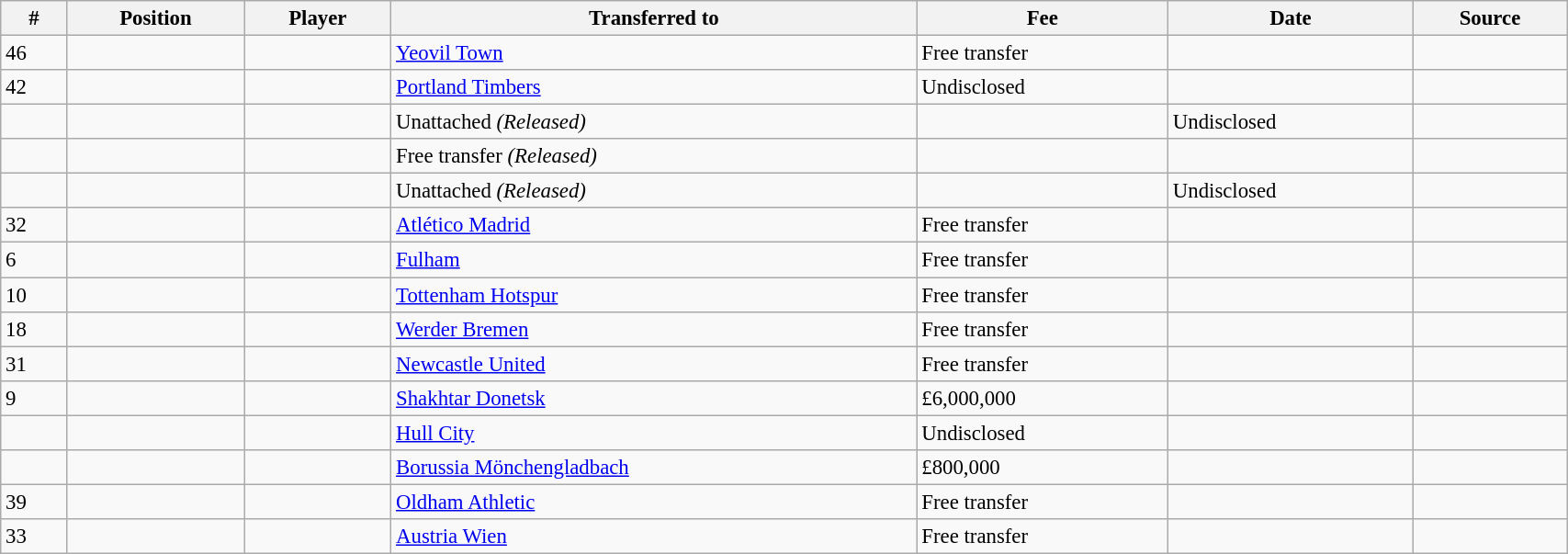<table width=90% class="wikitable sortable" style="text-align:center; font-size:95%; text-align:left">
<tr>
<th>#</th>
<th>Position</th>
<th>Player</th>
<th>Transferred to</th>
<th>Fee</th>
<th>Date</th>
<th>Source</th>
</tr>
<tr>
<td>46</td>
<td></td>
<td></td>
<td> <a href='#'>Yeovil Town</a></td>
<td>Free transfer</td>
<td></td>
<td></td>
</tr>
<tr>
<td>42</td>
<td></td>
<td></td>
<td> <a href='#'>Portland Timbers</a></td>
<td>Undisclosed</td>
<td></td>
<td></td>
</tr>
<tr>
<td></td>
<td></td>
<td></td>
<td>Unattached <em>(Released)</em></td>
<td></td>
<td>Undisclosed</td>
<td></td>
</tr>
<tr>
<td></td>
<td></td>
<td></td>
<td>Free transfer <em>(Released)</em></td>
<td></td>
<td></td>
</tr>
<tr>
<td></td>
<td></td>
<td></td>
<td>Unattached <em>(Released)</em></td>
<td></td>
<td>Undisclosed</td>
<td></td>
</tr>
<tr>
<td>32</td>
<td></td>
<td></td>
<td> <a href='#'>Atlético Madrid</a></td>
<td>Free transfer</td>
<td></td>
<td></td>
</tr>
<tr>
<td>6</td>
<td></td>
<td></td>
<td> <a href='#'>Fulham</a></td>
<td>Free transfer</td>
<td></td>
<td></td>
</tr>
<tr>
<td>10</td>
<td></td>
<td></td>
<td> <a href='#'>Tottenham Hotspur</a></td>
<td>Free transfer</td>
<td></td>
<td></td>
</tr>
<tr>
<td>18</td>
<td></td>
<td></td>
<td> <a href='#'>Werder Bremen</a></td>
<td>Free transfer</td>
<td></td>
<td></td>
</tr>
<tr>
<td>31</td>
<td></td>
<td></td>
<td> <a href='#'>Newcastle United</a></td>
<td>Free transfer</td>
<td></td>
<td></td>
</tr>
<tr>
<td>9</td>
<td></td>
<td></td>
<td> <a href='#'>Shakhtar Donetsk</a></td>
<td>£6,000,000</td>
<td></td>
<td></td>
</tr>
<tr>
<td></td>
<td></td>
<td></td>
<td> <a href='#'>Hull City</a></td>
<td>Undisclosed</td>
<td></td>
<td></td>
</tr>
<tr>
<td></td>
<td></td>
<td></td>
<td> <a href='#'>Borussia Mönchengladbach</a></td>
<td>£800,000</td>
<td></td>
<td></td>
</tr>
<tr>
<td>39</td>
<td></td>
<td></td>
<td> <a href='#'>Oldham Athletic</a></td>
<td>Free transfer</td>
<td></td>
<td></td>
</tr>
<tr>
<td>33</td>
<td></td>
<td></td>
<td> <a href='#'>Austria Wien</a></td>
<td>Free transfer</td>
<td></td>
<td></td>
</tr>
</table>
